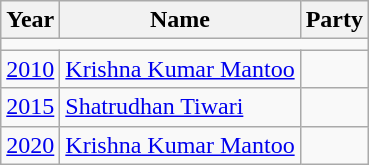<table class="wikitable sortable">
<tr>
<th>Year</th>
<th>Name</th>
<th colspan="2">Party</th>
</tr>
<tr>
<td colspan="4"></td>
</tr>
<tr>
<td><a href='#'>2010</a></td>
<td><a href='#'>Krishna Kumar Mantoo</a></td>
<td></td>
</tr>
<tr>
<td><a href='#'>2015</a></td>
<td><a href='#'>Shatrudhan Tiwari</a></td>
<td></td>
</tr>
<tr>
<td><a href='#'>2020</a></td>
<td><a href='#'>Krishna Kumar Mantoo</a></td>
</tr>
</table>
